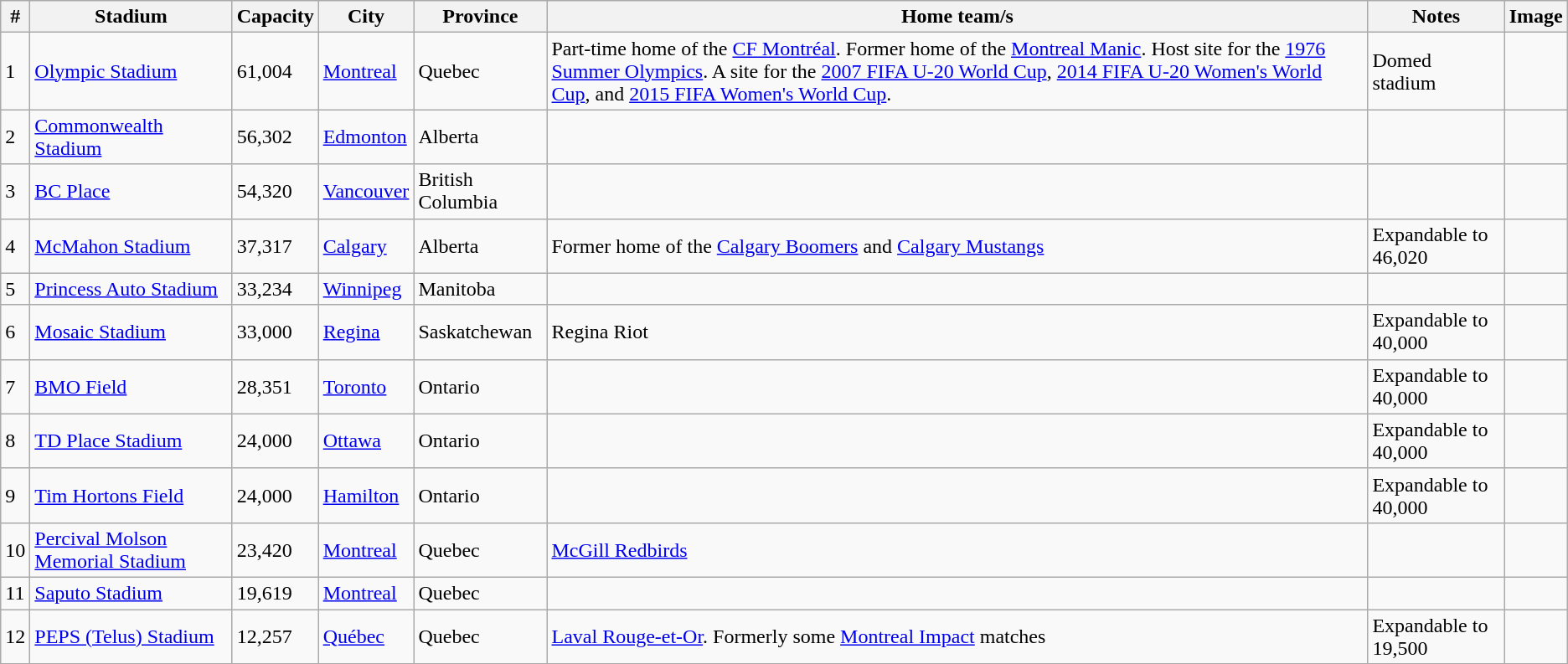<table class="wikitable sortable">
<tr>
<th>#</th>
<th>Stadium</th>
<th data-sort-type="number">Capacity</th>
<th>City</th>
<th>Province</th>
<th>Home team/s </th>
<th>Notes</th>
<th>Image</th>
</tr>
<tr>
<td>1</td>
<td><a href='#'>Olympic Stadium</a></td>
<td>61,004</td>
<td><a href='#'>Montreal</a></td>
<td>Quebec</td>
<td>Part-time home of the <a href='#'>CF Montréal</a>. Former home of the <a href='#'>Montreal Manic</a>. Host site for the <a href='#'>1976 Summer Olympics</a>. A site for the <a href='#'>2007 FIFA U-20 World Cup</a>, <a href='#'>2014 FIFA U-20 Women's World Cup</a>, and <a href='#'>2015 FIFA Women's World Cup</a>.</td>
<td>Domed stadium</td>
<td></td>
</tr>
<tr>
<td>2</td>
<td><a href='#'>Commonwealth Stadium</a></td>
<td>56,302</td>
<td><a href='#'>Edmonton</a></td>
<td>Alberta</td>
<td></td>
<td></td>
<td></td>
</tr>
<tr>
<td>3</td>
<td><a href='#'>BC Place</a></td>
<td>54,320</td>
<td><a href='#'>Vancouver</a></td>
<td>British Columbia</td>
<td></td>
<td></td>
<td></td>
</tr>
<tr>
<td>4</td>
<td><a href='#'>McMahon Stadium</a></td>
<td>37,317</td>
<td><a href='#'>Calgary</a></td>
<td>Alberta</td>
<td>Former home of the <a href='#'>Calgary Boomers</a> and <a href='#'>Calgary Mustangs</a></td>
<td>Expandable to 46,020</td>
<td></td>
</tr>
<tr>
<td>5</td>
<td><a href='#'>Princess Auto Stadium</a></td>
<td>33,234</td>
<td><a href='#'>Winnipeg</a></td>
<td>Manitoba</td>
<td></td>
<td></td>
<td></td>
</tr>
<tr>
<td>6</td>
<td><a href='#'>Mosaic Stadium</a></td>
<td>33,000</td>
<td><a href='#'>Regina</a></td>
<td>Saskatchewan</td>
<td>Regina Riot</td>
<td>Expandable to 40,000</td>
<td></td>
</tr>
<tr>
<td>7</td>
<td><a href='#'>BMO Field</a></td>
<td>28,351</td>
<td><a href='#'>Toronto</a></td>
<td>Ontario</td>
<td></td>
<td>Expandable to 40,000</td>
<td></td>
</tr>
<tr>
<td>8</td>
<td><a href='#'>TD Place Stadium</a></td>
<td>24,000</td>
<td><a href='#'>Ottawa</a></td>
<td>Ontario</td>
<td></td>
<td>Expandable to 40,000</td>
<td></td>
</tr>
<tr>
<td>9</td>
<td><a href='#'>Tim Hortons Field</a></td>
<td>24,000</td>
<td><a href='#'>Hamilton</a></td>
<td>Ontario</td>
<td></td>
<td>Expandable to 40,000</td>
<td></td>
</tr>
<tr>
<td>10</td>
<td><a href='#'>Percival Molson Memorial Stadium</a></td>
<td>23,420</td>
<td><a href='#'>Montreal</a></td>
<td>Quebec</td>
<td><a href='#'>McGill Redbirds</a></td>
<td></td>
<td></td>
</tr>
<tr>
<td>11</td>
<td><a href='#'>Saputo Stadium</a></td>
<td>19,619</td>
<td><a href='#'>Montreal</a></td>
<td>Quebec</td>
<td></td>
<td></td>
<td></td>
</tr>
<tr>
<td>12</td>
<td><a href='#'>PEPS (Telus) Stadium</a></td>
<td>12,257</td>
<td><a href='#'>Québec</a></td>
<td>Quebec</td>
<td><a href='#'>Laval Rouge-et-Or</a>. Formerly some <a href='#'>Montreal Impact</a> matches</td>
<td>Expandable to 19,500</td>
<td></td>
</tr>
<tr>
</tr>
</table>
